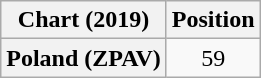<table class="wikitable plainrowheaders" style="text-align:center">
<tr>
<th scope="col">Chart (2019)</th>
<th scope="col">Position</th>
</tr>
<tr>
<th scope="row">Poland (ZPAV)</th>
<td>59</td>
</tr>
</table>
